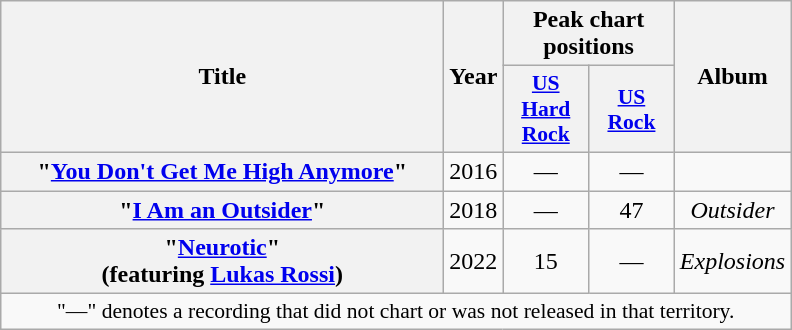<table class="wikitable plainrowheaders" style="text-align:center;" border="1">
<tr>
<th scope="col" rowspan="2" style="width:18em;">Title</th>
<th scope="col" rowspan="2">Year</th>
<th scope="col" colspan="2">Peak chart positions</th>
<th scope="col" rowspan="2">Album</th>
</tr>
<tr>
<th style="width:3.5em;font-size:90%"><a href='#'>US<br>Hard<br>Rock</a><br></th>
<th style="width:3.5em;font-size:90%"><a href='#'>US<br>Rock</a><br></th>
</tr>
<tr>
<th scope="row">"<a href='#'>You Don't Get Me High Anymore</a>"</th>
<td>2016</td>
<td>—</td>
<td>—</td>
<td></td>
</tr>
<tr>
<th scope="row">"<a href='#'>I Am an Outsider</a>"</th>
<td>2018</td>
<td>—</td>
<td>47</td>
<td><em>Outsider</em></td>
</tr>
<tr>
<th scope="row">"<a href='#'>Neurotic</a>"<br><span>(featuring <a href='#'>Lukas Rossi</a>)</span></th>
<td>2022</td>
<td>15</td>
<td>—</td>
<td><em>Explosions</em></td>
</tr>
<tr>
<td colspan="6" style="font-size:90%">"—" denotes a recording that did not chart or was not released in that territory.</td>
</tr>
</table>
